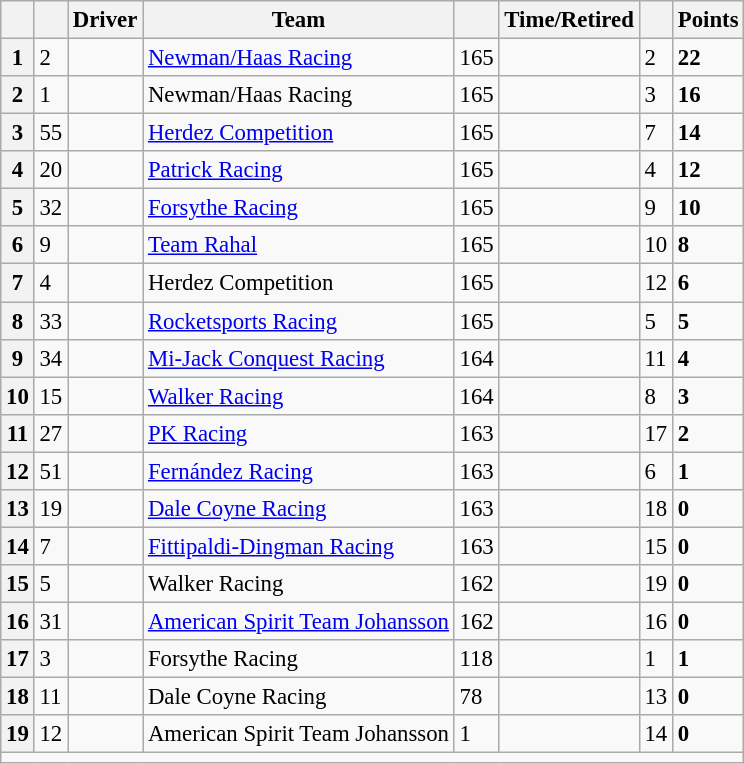<table class="wikitable sortable" style="font-size:95%;">
<tr>
<th scope="col"></th>
<th scope="col"></th>
<th scope="col">Driver</th>
<th scope="col">Team</th>
<th scope="col"></th>
<th scope="col">Time/Retired</th>
<th scope="col"></th>
<th scope="col">Points</th>
</tr>
<tr>
<th scope="row">1</th>
<td>2</td>
<td data-sort-value="BOU"></td>
<td><a href='#'>Newman/Haas Racing</a></td>
<td>165</td>
<td></td>
<td>2</td>
<td><strong>22</strong></td>
</tr>
<tr>
<th scope="row">2</th>
<td>1</td>
<td data-sort-value="JUN"></td>
<td>Newman/Haas Racing</td>
<td>165</td>
<td></td>
<td>3</td>
<td><strong>16</strong></td>
</tr>
<tr>
<th scope="row">3</th>
<td>55</td>
<td data-sort-value="DOM"></td>
<td><a href='#'>Herdez Competition</a></td>
<td>165</td>
<td></td>
<td>7</td>
<td><strong>14</strong></td>
</tr>
<tr>
<th scope="row">4</th>
<td>20</td>
<td data-sort-value="SER"></td>
<td><a href='#'>Patrick Racing</a></td>
<td>165</td>
<td></td>
<td>4</td>
<td><strong>12</strong></td>
</tr>
<tr>
<th scope="row">5</th>
<td>32</td>
<td data-sort-value="CAR"></td>
<td><a href='#'>Forsythe Racing</a></td>
<td>165</td>
<td></td>
<td>9</td>
<td><strong>10</strong></td>
</tr>
<tr>
<th scope="row">6</th>
<td>9</td>
<td data-sort-value="JOU"></td>
<td><a href='#'>Team Rahal</a></td>
<td>165</td>
<td></td>
<td>10</td>
<td><strong>8</strong></td>
</tr>
<tr>
<th scope="row">7</th>
<td>4</td>
<td data-sort-value="MOR"></td>
<td>Herdez Competition</td>
<td>165</td>
<td></td>
<td>12</td>
<td><strong>6</strong></td>
</tr>
<tr>
<th scope="row">8</th>
<td>33</td>
<td data-sort-value="TAG"></td>
<td><a href='#'>Rocketsports Racing</a></td>
<td>165</td>
<td></td>
<td>5</td>
<td><strong>5</strong></td>
</tr>
<tr>
<th scope="row">9</th>
<td>34</td>
<td data-sort-value="HAB"></td>
<td><a href='#'>Mi-Jack Conquest Racing</a></td>
<td>164</td>
<td></td>
<td>11</td>
<td><strong>4</strong></td>
</tr>
<tr>
<th scope="row">10</th>
<td>15</td>
<td data-sort-value="MAG"></td>
<td><a href='#'>Walker Racing</a></td>
<td>164</td>
<td></td>
<td>8</td>
<td><strong>3</strong></td>
</tr>
<tr>
<th scope="row">11</th>
<td>27</td>
<td data-sort-value="LEM"></td>
<td><a href='#'>PK Racing</a></td>
<td>163</td>
<td></td>
<td>17</td>
<td><strong>2</strong></td>
</tr>
<tr>
<th scope="row">12</th>
<td>51</td>
<td data-sort-value="FER"></td>
<td><a href='#'>Fernández Racing</a></td>
<td>163</td>
<td></td>
<td>6</td>
<td><strong>1</strong></td>
</tr>
<tr>
<th scope="row">13</th>
<td>19</td>
<td data-sort-value="CAM"></td>
<td><a href='#'>Dale Coyne Racing</a></td>
<td>163</td>
<td></td>
<td>18</td>
<td><strong>0</strong></td>
</tr>
<tr>
<th scope="row">14</th>
<td>7</td>
<td data-sort-value="MON"></td>
<td><a href='#'>Fittipaldi-Dingman Racing</a></td>
<td>163</td>
<td></td>
<td>15</td>
<td><strong>0</strong></td>
</tr>
<tr>
<th scope="row">15</th>
<td>5</td>
<td data-sort-value="LAV"></td>
<td>Walker Racing</td>
<td>162</td>
<td></td>
<td>19</td>
<td><strong>0</strong></td>
</tr>
<tr>
<th scope="row">16</th>
<td>31</td>
<td data-sort-value="HUN"></td>
<td><a href='#'>American Spirit Team Johansson</a></td>
<td>162</td>
<td></td>
<td>16</td>
<td><strong>0</strong></td>
</tr>
<tr>
<th scope="row">17</th>
<td>3</td>
<td data-sort-value="TRA"></td>
<td>Forsythe Racing</td>
<td>118</td>
<td></td>
<td>1</td>
<td><strong>1</strong></td>
</tr>
<tr>
<th scope="row">18</th>
<td>11</td>
<td data-sort-value="YOO"></td>
<td>Dale Coyne Racing</td>
<td>78</td>
<td></td>
<td>13</td>
<td><strong>0</strong></td>
</tr>
<tr>
<th scope="row">19</th>
<td>12</td>
<td data-sort-value="VAS"></td>
<td>American Spirit Team Johansson</td>
<td>1</td>
<td></td>
<td>14</td>
<td><strong>0</strong></td>
</tr>
<tr class="sortbottom">
<td colspan="8"></td>
</tr>
</table>
